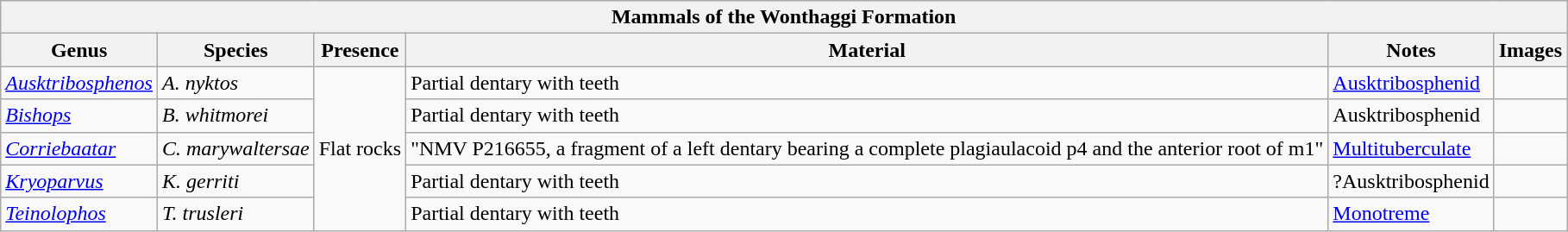<table class="wikitable" align="center">
<tr>
<th colspan="6" align="center"><strong>Mammals of the Wonthaggi Formation</strong></th>
</tr>
<tr>
<th>Genus</th>
<th>Species</th>
<th>Presence</th>
<th>Material</th>
<th>Notes</th>
<th>Images</th>
</tr>
<tr>
<td><em><a href='#'>Ausktribosphenos</a></em></td>
<td><em>A. nyktos</em></td>
<td rowspan="5">Flat rocks</td>
<td>Partial dentary with teeth</td>
<td><a href='#'>Ausktribosphenid</a></td>
<td></td>
</tr>
<tr>
<td><a href='#'><em>Bishops</em></a></td>
<td><em>B. whitmorei</em></td>
<td>Partial dentary with teeth</td>
<td>Ausktribosphenid</td>
<td></td>
</tr>
<tr>
<td><em><a href='#'>Corriebaatar</a></em></td>
<td><em>C. marywaltersae</em></td>
<td>"NMV P216655, a fragment of a left dentary bearing a complete plagiaulacoid p4 and the anterior root of m1"</td>
<td><a href='#'>Multituberculate</a></td>
<td></td>
</tr>
<tr>
<td><em><a href='#'>Kryoparvus</a></em></td>
<td><em>K. gerriti</em></td>
<td>Partial dentary with teeth</td>
<td>?Ausktribosphenid</td>
<td></td>
</tr>
<tr>
<td><em><a href='#'>Teinolophos</a></em></td>
<td><em>T. trusleri</em></td>
<td>Partial dentary with teeth</td>
<td><a href='#'>Monotreme</a></td>
<td></td>
</tr>
</table>
